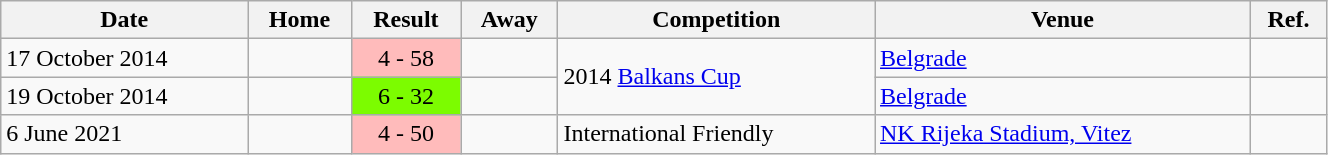<table class="wikitable" width="70%">
<tr>
<th>Date</th>
<th>Home</th>
<th>Result</th>
<th>Away</th>
<th>Competition</th>
<th>Venue</th>
<th>Ref.</th>
</tr>
<tr>
<td>17 October 2014</td>
<td></td>
<td style="text-align: center; background: #FFBBBB;">4 - 58</td>
<td></td>
<td rowspan="2">2014 <a href='#'>Balkans Cup</a></td>
<td><a href='#'>Belgrade</a></td>
<td></td>
</tr>
<tr>
<td>19 October 2014</td>
<td></td>
<td style="text-align: center; background: #7CFC00;">6 - 32</td>
<td></td>
<td><a href='#'>Belgrade</a></td>
<td></td>
</tr>
<tr>
<td>6 June 2021</td>
<td></td>
<td style="text-align: center; background: #FFBBBB;">4 - 50</td>
<td></td>
<td>International Friendly</td>
<td><a href='#'>NK Rijeka Stadium, Vitez</a></td>
<td></td>
</tr>
</table>
